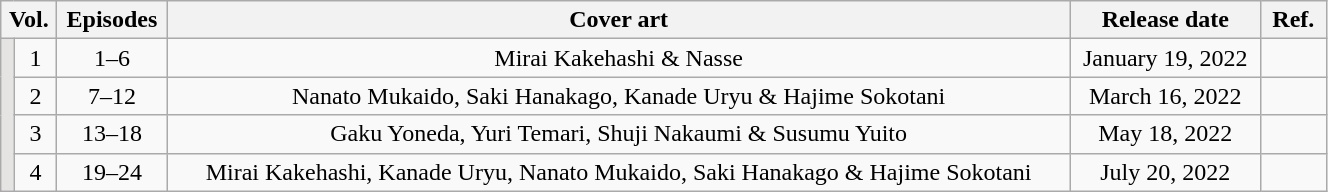<table class="wikitable" style="text-align: center; width: 70%;">
<tr>
<th colspan="2">Vol.</th>
<th>Episodes</th>
<th>Cover art</th>
<th>Release date</th>
<th width="5%">Ref.</th>
</tr>
<tr>
<td rowspan="4" width="1%" style="background: #E5E4E2;"></td>
<td>1</td>
<td>1–6</td>
<td>Mirai Kakehashi & Nasse</td>
<td>January 19, 2022</td>
<td></td>
</tr>
<tr>
<td>2</td>
<td>7–12</td>
<td>Nanato Mukaido, Saki Hanakago, Kanade Uryu & Hajime Sokotani</td>
<td>March 16, 2022</td>
<td></td>
</tr>
<tr>
<td>3</td>
<td>13–18</td>
<td>Gaku Yoneda, Yuri Temari, Shuji Nakaumi & Susumu Yuito</td>
<td>May 18, 2022</td>
<td></td>
</tr>
<tr>
<td>4</td>
<td>19–24</td>
<td>Mirai Kakehashi, Kanade Uryu, Nanato Mukaido, Saki Hanakago & Hajime Sokotani</td>
<td>July 20, 2022</td>
<td></td>
</tr>
</table>
